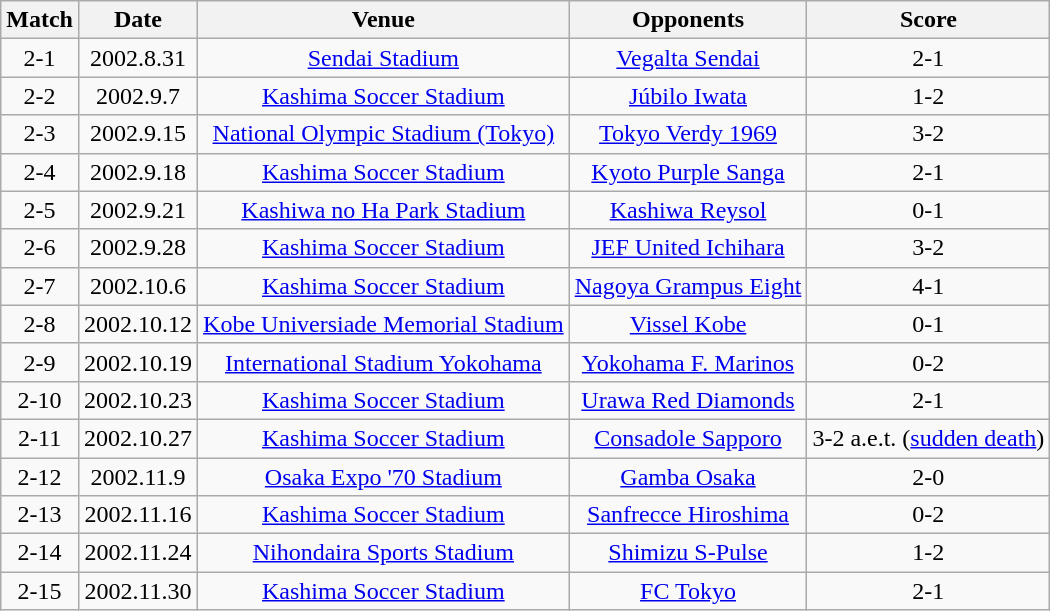<table class="wikitable" style="text-align:center;">
<tr>
<th>Match</th>
<th>Date</th>
<th>Venue</th>
<th>Opponents</th>
<th>Score</th>
</tr>
<tr>
<td>2-1</td>
<td>2002.8.31</td>
<td><a href='#'>Sendai Stadium</a></td>
<td><a href='#'>Vegalta Sendai</a></td>
<td>2-1</td>
</tr>
<tr>
<td>2-2</td>
<td>2002.9.7</td>
<td><a href='#'>Kashima Soccer Stadium</a></td>
<td><a href='#'>Júbilo Iwata</a></td>
<td>1-2</td>
</tr>
<tr>
<td>2-3</td>
<td>2002.9.15</td>
<td><a href='#'>National Olympic Stadium (Tokyo)</a></td>
<td><a href='#'>Tokyo Verdy 1969</a></td>
<td>3-2</td>
</tr>
<tr>
<td>2-4</td>
<td>2002.9.18</td>
<td><a href='#'>Kashima Soccer Stadium</a></td>
<td><a href='#'>Kyoto Purple Sanga</a></td>
<td>2-1</td>
</tr>
<tr>
<td>2-5</td>
<td>2002.9.21</td>
<td><a href='#'>Kashiwa no Ha Park Stadium</a></td>
<td><a href='#'>Kashiwa Reysol</a></td>
<td>0-1</td>
</tr>
<tr>
<td>2-6</td>
<td>2002.9.28</td>
<td><a href='#'>Kashima Soccer Stadium</a></td>
<td><a href='#'>JEF United Ichihara</a></td>
<td>3-2</td>
</tr>
<tr>
<td>2-7</td>
<td>2002.10.6</td>
<td><a href='#'>Kashima Soccer Stadium</a></td>
<td><a href='#'>Nagoya Grampus Eight</a></td>
<td>4-1</td>
</tr>
<tr>
<td>2-8</td>
<td>2002.10.12</td>
<td><a href='#'>Kobe Universiade Memorial Stadium</a></td>
<td><a href='#'>Vissel Kobe</a></td>
<td>0-1</td>
</tr>
<tr>
<td>2-9</td>
<td>2002.10.19</td>
<td><a href='#'>International Stadium Yokohama</a></td>
<td><a href='#'>Yokohama F. Marinos</a></td>
<td>0-2</td>
</tr>
<tr>
<td>2-10</td>
<td>2002.10.23</td>
<td><a href='#'>Kashima Soccer Stadium</a></td>
<td><a href='#'>Urawa Red Diamonds</a></td>
<td>2-1</td>
</tr>
<tr>
<td>2-11</td>
<td>2002.10.27</td>
<td><a href='#'>Kashima Soccer Stadium</a></td>
<td><a href='#'>Consadole Sapporo</a></td>
<td>3-2 a.e.t. (<a href='#'>sudden death</a>)</td>
</tr>
<tr>
<td>2-12</td>
<td>2002.11.9</td>
<td><a href='#'>Osaka Expo '70 Stadium</a></td>
<td><a href='#'>Gamba Osaka</a></td>
<td>2-0</td>
</tr>
<tr>
<td>2-13</td>
<td>2002.11.16</td>
<td><a href='#'>Kashima Soccer Stadium</a></td>
<td><a href='#'>Sanfrecce Hiroshima</a></td>
<td>0-2</td>
</tr>
<tr>
<td>2-14</td>
<td>2002.11.24</td>
<td><a href='#'>Nihondaira Sports Stadium</a></td>
<td><a href='#'>Shimizu S-Pulse</a></td>
<td>1-2</td>
</tr>
<tr>
<td>2-15</td>
<td>2002.11.30</td>
<td><a href='#'>Kashima Soccer Stadium</a></td>
<td><a href='#'>FC Tokyo</a></td>
<td>2-1</td>
</tr>
</table>
